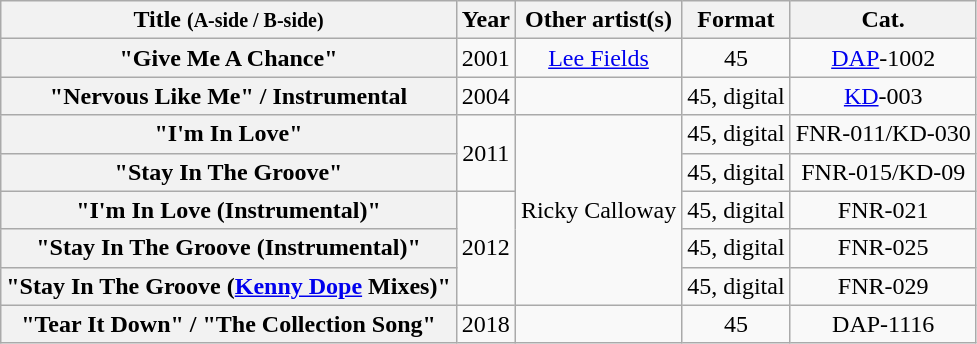<table class="wikitable plainrowheaders" style="text-align:center;">
<tr>
<th scope="col">Title <small>(A-side / B-side)</small></th>
<th scope="col">Year</th>
<th>Other artist(s)</th>
<th scope="col">Format</th>
<th scope="col">Cat.</th>
</tr>
<tr>
<th scope="row">"Give Me A Chance"</th>
<td>2001</td>
<td><a href='#'>Lee Fields</a></td>
<td>45</td>
<td><a href='#'>DAP</a>-1002</td>
</tr>
<tr>
<th scope="row">"Nervous Like Me" / Instrumental</th>
<td>2004</td>
<td></td>
<td>45, digital</td>
<td><a href='#'>KD</a>-003</td>
</tr>
<tr>
<th scope="row">"I'm In Love"</th>
<td rowspan="2">2011</td>
<td rowspan="5">Ricky Calloway</td>
<td>45, digital</td>
<td>FNR-011/KD-030</td>
</tr>
<tr>
<th scope="row">"Stay In The Groove"</th>
<td>45, digital</td>
<td>FNR-015/KD-09</td>
</tr>
<tr>
<th scope="row">"I'm In Love (Instrumental)"</th>
<td rowspan="3">2012</td>
<td>45, digital</td>
<td>FNR-021</td>
</tr>
<tr>
<th scope="row">"Stay In The Groove (Instrumental)"</th>
<td>45, digital</td>
<td>FNR-025</td>
</tr>
<tr>
<th scope="row">"Stay In The Groove (<a href='#'>Kenny Dope</a> Mixes)"</th>
<td>45, digital</td>
<td>FNR-029</td>
</tr>
<tr>
<th scope="row">"Tear It Down" / "The Collection Song"</th>
<td>2018</td>
<td></td>
<td>45</td>
<td>DAP-1116</td>
</tr>
</table>
